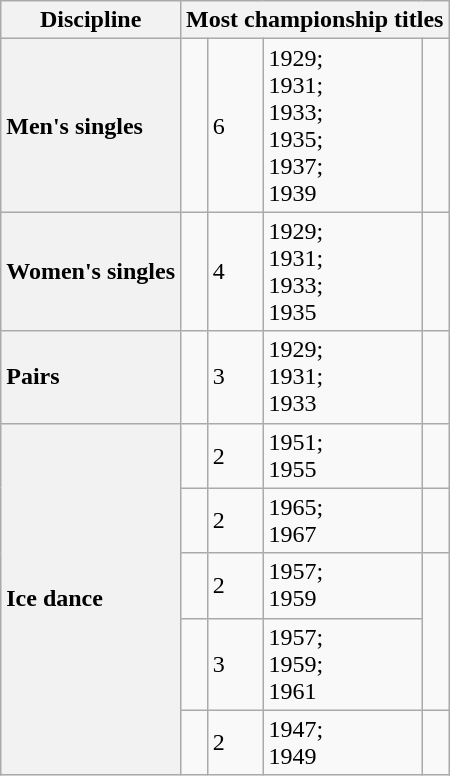<table class="wikitable unsortable" style="text-align:left">
<tr>
<th scope="col">Discipline</th>
<th colspan="4" scope="col">Most championship titles</th>
</tr>
<tr>
<th scope="row" style="text-align:left">Men's singles</th>
<td></td>
<td>6</td>
<td>1929;<br>1931;<br>1933;<br>1935;<br>1937;<br>1939</td>
<td></td>
</tr>
<tr>
<th scope="row" style="text-align:left">Women's singles</th>
<td></td>
<td>4</td>
<td>1929;<br>1931;<br>1933;<br>1935</td>
<td></td>
</tr>
<tr>
<th scope="row" style="text-align:left">Pairs</th>
<td></td>
<td>3</td>
<td>1929;<br>1931;<br>1933</td>
<td></td>
</tr>
<tr>
<th rowspan="5" scope="row" style="text-align:left">Ice dance</th>
<td></td>
<td>2</td>
<td>1951;<br>1955</td>
<td></td>
</tr>
<tr>
<td></td>
<td>2</td>
<td>1965;<br>1967</td>
<td></td>
</tr>
<tr>
<td></td>
<td>2</td>
<td>1957;<br>1959</td>
<td rowspan="2"></td>
</tr>
<tr>
<td></td>
<td>3</td>
<td>1957;<br>1959;<br>1961</td>
</tr>
<tr>
<td></td>
<td>2</td>
<td>1947;<br>1949</td>
<td></td>
</tr>
</table>
